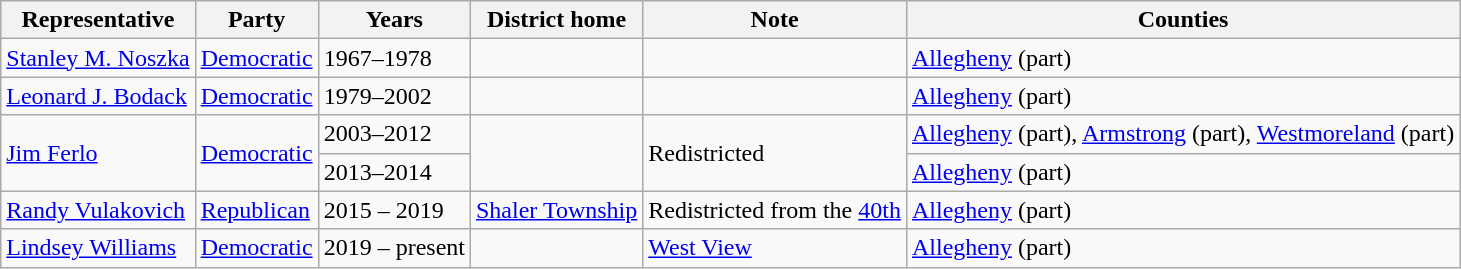<table class=wikitable>
<tr valign=bottom>
<th>Representative</th>
<th>Party</th>
<th>Years</th>
<th>District home</th>
<th>Note</th>
<th>Counties</th>
</tr>
<tr>
<td><a href='#'>Stanley M. Noszka</a></td>
<td><a href='#'>Democratic</a></td>
<td>1967–1978</td>
<td></td>
<td></td>
<td><a href='#'>Allegheny</a> (part)</td>
</tr>
<tr>
<td><a href='#'>Leonard J. Bodack</a></td>
<td><a href='#'>Democratic</a></td>
<td>1979–2002</td>
<td></td>
<td></td>
<td><a href='#'>Allegheny</a> (part)</td>
</tr>
<tr>
<td rowspan=2><a href='#'>Jim Ferlo</a></td>
<td rowspan=2><a href='#'>Democratic</a></td>
<td>2003–2012</td>
<td rowspan=2> </td>
<td rowspan=2>Redistricted</td>
<td><a href='#'>Allegheny</a> (part), <a href='#'>Armstrong</a> (part), <a href='#'>Westmoreland</a> (part)</td>
</tr>
<tr>
<td>2013–2014</td>
<td><a href='#'>Allegheny</a> (part)</td>
</tr>
<tr>
<td><a href='#'>Randy Vulakovich</a></td>
<td><a href='#'>Republican</a></td>
<td>2015 – 2019</td>
<td><a href='#'>Shaler Township</a></td>
<td>Redistricted from the <a href='#'>40th</a></td>
<td><a href='#'>Allegheny</a> (part)</td>
</tr>
<tr>
<td><a href='#'>Lindsey Williams</a></td>
<td><a href='#'>Democratic</a></td>
<td>2019 – present</td>
<td></td>
<td><a href='#'>West View</a></td>
<td><a href='#'>Allegheny</a> (part)</td>
</tr>
</table>
